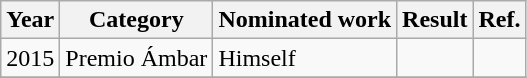<table class="wikitable sortable">
<tr>
<th>Year</th>
<th>Category</th>
<th>Nominated work</th>
<th>Result</th>
<th>Ref.</th>
</tr>
<tr>
<td>2015</td>
<td>Premio Ámbar</td>
<td>Himself</td>
<td></td>
<td></td>
</tr>
<tr>
</tr>
</table>
